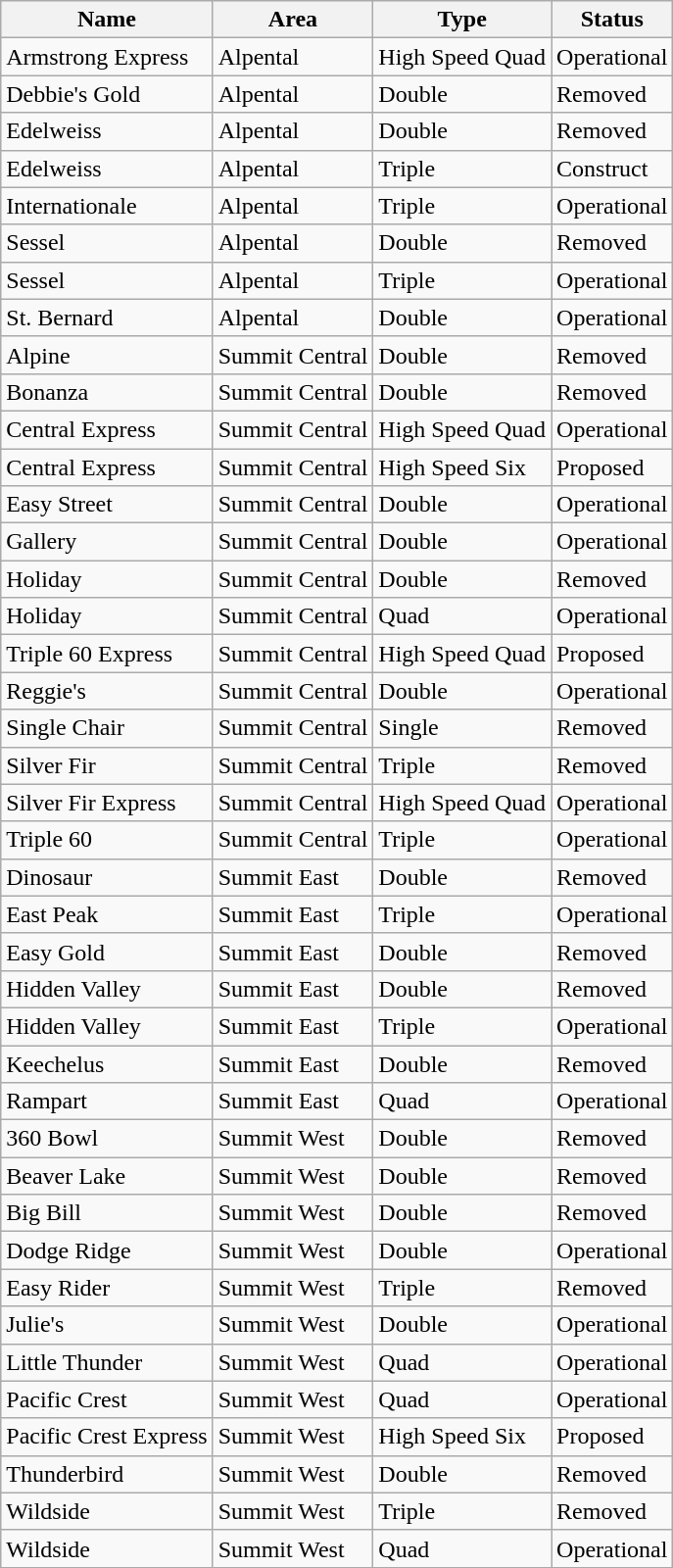<table class="wikitable sortable mw-collapsible">
<tr>
<th>Name</th>
<th>Area</th>
<th>Type</th>
<th>Status</th>
</tr>
<tr>
<td>Armstrong Express</td>
<td>Alpental</td>
<td>High Speed Quad</td>
<td>Operational</td>
</tr>
<tr>
<td>Debbie's Gold</td>
<td>Alpental</td>
<td>Double</td>
<td>Removed</td>
</tr>
<tr>
<td>Edelweiss</td>
<td>Alpental</td>
<td>Double</td>
<td>Removed</td>
</tr>
<tr>
<td>Edelweiss</td>
<td>Alpental</td>
<td>Triple</td>
<td>Construct</td>
</tr>
<tr>
<td>Internationale</td>
<td>Alpental</td>
<td>Triple</td>
<td>Operational</td>
</tr>
<tr>
<td>Sessel</td>
<td>Alpental</td>
<td>Double</td>
<td>Removed</td>
</tr>
<tr>
<td>Sessel</td>
<td>Alpental</td>
<td>Triple</td>
<td>Operational</td>
</tr>
<tr>
<td>St. Bernard</td>
<td>Alpental</td>
<td>Double</td>
<td>Operational</td>
</tr>
<tr>
<td>Alpine</td>
<td>Summit Central</td>
<td>Double</td>
<td>Removed</td>
</tr>
<tr>
<td>Bonanza</td>
<td>Summit Central</td>
<td>Double</td>
<td>Removed</td>
</tr>
<tr>
<td>Central Express</td>
<td>Summit Central</td>
<td>High Speed Quad</td>
<td>Operational</td>
</tr>
<tr>
<td>Central Express</td>
<td>Summit Central</td>
<td>High Speed Six</td>
<td>Proposed</td>
</tr>
<tr>
<td>Easy Street</td>
<td>Summit Central</td>
<td>Double</td>
<td>Operational</td>
</tr>
<tr>
<td>Gallery</td>
<td>Summit Central</td>
<td>Double</td>
<td>Operational</td>
</tr>
<tr>
<td>Holiday</td>
<td>Summit Central</td>
<td>Double</td>
<td>Removed</td>
</tr>
<tr>
<td>Holiday</td>
<td>Summit Central</td>
<td>Quad</td>
<td>Operational</td>
</tr>
<tr>
<td>Triple 60 Express</td>
<td>Summit Central</td>
<td>High Speed Quad</td>
<td>Proposed</td>
</tr>
<tr>
<td>Reggie's</td>
<td>Summit Central</td>
<td>Double</td>
<td>Operational</td>
</tr>
<tr>
<td>Single Chair</td>
<td>Summit Central</td>
<td>Single</td>
<td>Removed</td>
</tr>
<tr>
<td>Silver Fir</td>
<td>Summit Central</td>
<td>Triple</td>
<td>Removed</td>
</tr>
<tr>
<td>Silver Fir Express</td>
<td>Summit Central</td>
<td>High Speed Quad</td>
<td>Operational</td>
</tr>
<tr>
<td>Triple 60</td>
<td>Summit Central</td>
<td>Triple</td>
<td>Operational</td>
</tr>
<tr>
<td>Dinosaur</td>
<td>Summit East</td>
<td>Double</td>
<td>Removed</td>
</tr>
<tr>
<td>East Peak</td>
<td>Summit East</td>
<td>Triple</td>
<td>Operational</td>
</tr>
<tr>
<td>Easy Gold</td>
<td>Summit East</td>
<td>Double</td>
<td>Removed</td>
</tr>
<tr>
<td>Hidden Valley</td>
<td>Summit East</td>
<td>Double</td>
<td>Removed</td>
</tr>
<tr>
<td>Hidden Valley</td>
<td>Summit East</td>
<td>Triple</td>
<td>Operational</td>
</tr>
<tr>
<td>Keechelus</td>
<td>Summit East</td>
<td>Double</td>
<td>Removed</td>
</tr>
<tr>
<td>Rampart</td>
<td>Summit East</td>
<td>Quad</td>
<td>Operational</td>
</tr>
<tr>
<td>360 Bowl</td>
<td>Summit West</td>
<td>Double</td>
<td>Removed</td>
</tr>
<tr>
<td>Beaver Lake</td>
<td>Summit West</td>
<td>Double</td>
<td>Removed</td>
</tr>
<tr>
<td>Big Bill</td>
<td>Summit West</td>
<td>Double</td>
<td>Removed</td>
</tr>
<tr>
<td>Dodge Ridge</td>
<td>Summit West</td>
<td>Double</td>
<td>Operational</td>
</tr>
<tr>
<td>Easy Rider</td>
<td>Summit West</td>
<td>Triple</td>
<td>Removed</td>
</tr>
<tr>
<td>Julie's</td>
<td>Summit West</td>
<td>Double</td>
<td>Operational</td>
</tr>
<tr>
<td>Little Thunder</td>
<td>Summit West</td>
<td>Quad</td>
<td>Operational</td>
</tr>
<tr>
<td>Pacific Crest</td>
<td>Summit West</td>
<td>Quad</td>
<td>Operational</td>
</tr>
<tr>
<td>Pacific Crest Express</td>
<td>Summit West</td>
<td>High Speed Six</td>
<td>Proposed</td>
</tr>
<tr>
<td>Thunderbird</td>
<td>Summit West</td>
<td>Double</td>
<td>Removed</td>
</tr>
<tr>
<td>Wildside</td>
<td>Summit West</td>
<td>Triple</td>
<td>Removed</td>
</tr>
<tr>
<td>Wildside</td>
<td>Summit West</td>
<td>Quad</td>
<td>Operational</td>
</tr>
</table>
